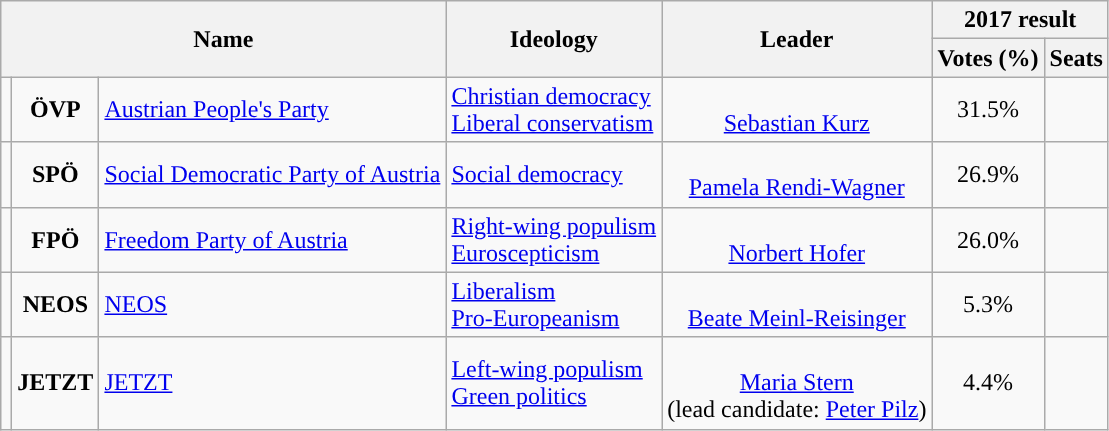<table class=wikitable>
<tr>
<th rowspan=2 colspan=3>Name</th>
<th rowspan=2>Ideology</th>
<th rowspan=2>Leader</th>
<th colspan=2>2017 result</th>
</tr>
<tr>
<th>Votes (%)</th>
<th>Seats</th>
</tr>
<tr>
<td style="background:"></td>
<td style="text-align:center;"><strong>ÖVP</strong></td>
<td><a href='#'>Austrian People's Party</a><br></td>
<td><a href='#'>Christian democracy</a><br><a href='#'>Liberal conservatism</a></td>
<td align=center><br><a href='#'>Sebastian Kurz</a></td>
<td style="text-align:center;">31.5%</td>
<td></td>
</tr>
<tr>
<td style="background:"></td>
<td style="text-align:center;"><strong>SPÖ</strong></td>
<td><a href='#'>Social Democratic Party of Austria</a><br></td>
<td><a href='#'>Social democracy</a></td>
<td align=center><br><a href='#'>Pamela Rendi-Wagner</a></td>
<td style="text-align:center;">26.9%</td>
<td></td>
</tr>
<tr>
<td style="background:"></td>
<td style="text-align:center;"><strong>FPÖ</strong></td>
<td><a href='#'>Freedom Party of Austria</a><br></td>
<td><a href='#'>Right-wing populism</a><br><a href='#'>Euroscepticism</a></td>
<td align=center><br><a href='#'>Norbert Hofer</a></td>
<td style="text-align:center;">26.0%</td>
<td></td>
</tr>
<tr>
<td style="background:"></td>
<td style="text-align:center;"><strong>NEOS</strong></td>
<td><a href='#'>NEOS</a></td>
<td><a href='#'>Liberalism</a><br><a href='#'>Pro-Europeanism</a></td>
<td align=center><br><a href='#'>Beate Meinl-Reisinger</a></td>
<td style="text-align:center;">5.3%</td>
<td></td>
</tr>
<tr>
<td style="background:"></td>
<td style="text-align:center;"><strong>JETZT</strong></td>
<td><a href='#'>JETZT</a><br></td>
<td><a href='#'>Left-wing populism</a><br><a href='#'>Green politics</a></td>
<td align=center><br><a href='#'>Maria Stern</a><br>(lead candidate: <a href='#'>Peter Pilz</a>)</td>
<td style="text-align:center;">4.4%</td>
<td></td>
</tr>
</table>
